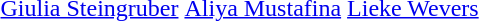<table>
<tr>
<td><strong></strong> <br> <a href='#'>Giulia Steingruber</a></td>
<td><strong></strong> <br> <a href='#'>Aliya Mustafina</a></td>
<td><strong></strong> <br> <a href='#'>Lieke Wevers</a></td>
</tr>
</table>
